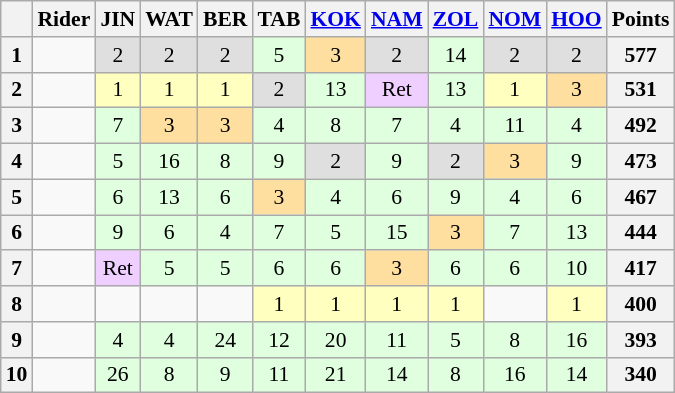<table class="wikitable" style="font-size: 90%; text-align:center">
<tr style="vertical-align:middle;">
<th style="vertical-align:middle"></th>
<th style="vertical-align:middle;background">Rider</th>
<th>JIN<br></th>
<th>WAT<br></th>
<th>BER<br></th>
<th>TAB<br></th>
<th><a href='#'>KOK</a><br></th>
<th><a href='#'>NAM</a><br></th>
<th><a href='#'>ZOL</a><br></th>
<th><a href='#'>NOM</a><br></th>
<th><a href='#'>HOO</a><br></th>
<th style="vertical-align:middle">Points</th>
</tr>
<tr>
<th>1</th>
<td style="text-align:left"></td>
<td style="background-color:#dfdfdf">2</td>
<td style="background-color:#dfdfdf">2</td>
<td style="background-color:#dfdfdf">2</td>
<td style="background-color:#dfffdf">5</td>
<td style="background-color:#ffdf9f">3</td>
<td style="background-color:#dfdfdf">2</td>
<td style="background-color:#dfffdf">14</td>
<td style="background-color:#dfdfdf">2</td>
<td style="background-color:#dfdfdf">2</td>
<th>577</th>
</tr>
<tr>
<th>2</th>
<td style="text-align:left"></td>
<td style="background-color:#ffffbf">1</td>
<td style="background-color:#ffffbf">1</td>
<td style="background-color:#ffffbf">1</td>
<td style="background-color:#dfdfdf">2</td>
<td style="background-color:#dfffdf">13</td>
<td style="background-color:#efcfff">Ret</td>
<td style="background-color:#dfffdf">13</td>
<td style="background-color:#ffffbf">1</td>
<td style="background-color:#ffdf9f">3</td>
<th>531</th>
</tr>
<tr>
<th>3</th>
<td style="text-align:left"></td>
<td style="background-color:#dfffdf">7</td>
<td style="background-color:#ffdf9f">3</td>
<td style="background-color:#ffdf9f">3</td>
<td style="background-color:#dfffdf">4</td>
<td style="background-color:#dfffdf">8</td>
<td style="background-color:#dfffdf">7</td>
<td style="background-color:#dfffdf">4</td>
<td style="background-color:#dfffdf">11</td>
<td style="background-color:#dfffdf">4</td>
<th>492</th>
</tr>
<tr>
<th>4</th>
<td style="text-align:left"></td>
<td style="background-color:#dfffdf">5</td>
<td style="background-color:#dfffdf">16</td>
<td style="background-color:#dfffdf">8</td>
<td style="background-color:#dfffdf">9</td>
<td style="background-color:#dfdfdf">2</td>
<td style="background-color:#dfffdf">9</td>
<td style="background-color:#dfdfdf">2</td>
<td style="background-color:#ffdf9f">3</td>
<td style="background-color:#dfffdf">9</td>
<th>473</th>
</tr>
<tr>
<th>5</th>
<td style="text-align:left"></td>
<td style="background-color:#dfffdf">6</td>
<td style="background-color:#dfffdf">13</td>
<td style="background-color:#dfffdf">6</td>
<td style="background-color:#ffdf9f">3</td>
<td style="background-color:#dfffdf">4</td>
<td style="background-color:#dfffdf">6</td>
<td style="background-color:#dfffdf">9</td>
<td style="background-color:#dfffdf">4</td>
<td style="background-color:#dfffdf">6</td>
<th>467</th>
</tr>
<tr>
<th>6</th>
<td style="text-align:left"></td>
<td style="background-color:#dfffdf">9</td>
<td style="background-color:#dfffdf">6</td>
<td style="background-color:#dfffdf">4</td>
<td style="background-color:#dfffdf">7</td>
<td style="background-color:#dfffdf">5</td>
<td style="background-color:#dfffdf">15</td>
<td style="background-color:#ffdf9f">3</td>
<td style="background-color:#dfffdf">7</td>
<td style="background-color:#dfffdf">13</td>
<th>444</th>
</tr>
<tr>
<th>7</th>
<td style="text-align:left"></td>
<td style="background-color:#efcfff">Ret</td>
<td style="background-color:#dfffdf">5</td>
<td style="background-color:#dfffdf">5</td>
<td style="background-color:#dfffdf">6</td>
<td style="background-color:#dfffdf">6</td>
<td style="background-color:#ffdf9f">3</td>
<td style="background-color:#dfffdf">6</td>
<td style="background-color:#dfffdf">6</td>
<td style="background-color:#dfffdf">10</td>
<th>417</th>
</tr>
<tr>
<th>8</th>
<td style="text-align:left"></td>
<td></td>
<td></td>
<td></td>
<td style="background-color:#ffffbf">1</td>
<td style="background-color:#ffffbf">1</td>
<td style="background-color:#ffffbf">1</td>
<td style="background-color:#ffffbf">1</td>
<td></td>
<td style="background-color:#ffffbf">1</td>
<th>400</th>
</tr>
<tr>
<th>9</th>
<td style="text-align:left"></td>
<td style="background-color:#dfffdf">4</td>
<td style="background-color:#dfffdf">4</td>
<td style="background-color:#dfffdf">24</td>
<td style="background-color:#dfffdf">12</td>
<td style="background-color:#dfffdf">20</td>
<td style="background-color:#dfffdf">11</td>
<td style="background-color:#dfffdf">5</td>
<td style="background-color:#dfffdf">8</td>
<td style="background-color:#dfffdf">16</td>
<th>393</th>
</tr>
<tr>
<th>10</th>
<td style="text-align:left"></td>
<td style="background-color:#dfffdf">26</td>
<td style="background-color:#dfffdf">8</td>
<td style="background-color:#dfffdf">9</td>
<td style="background-color:#dfffdf">11</td>
<td style="background-color:#dfffdf">21</td>
<td style="background-color:#dfffdf">14</td>
<td style="background-color:#dfffdf">8</td>
<td style="background-color:#dfffdf">16</td>
<td style="background-color:#dfffdf">14</td>
<th>340</th>
</tr>
</table>
